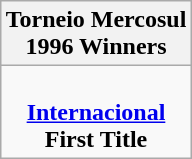<table class="wikitable" style="text-align: center; margin: 0 auto;">
<tr>
<th>Torneio Mercosul<br>1996 Winners</th>
</tr>
<tr>
<td><br><strong><a href='#'>Internacional</a></strong><br><strong>First Title</strong></td>
</tr>
</table>
